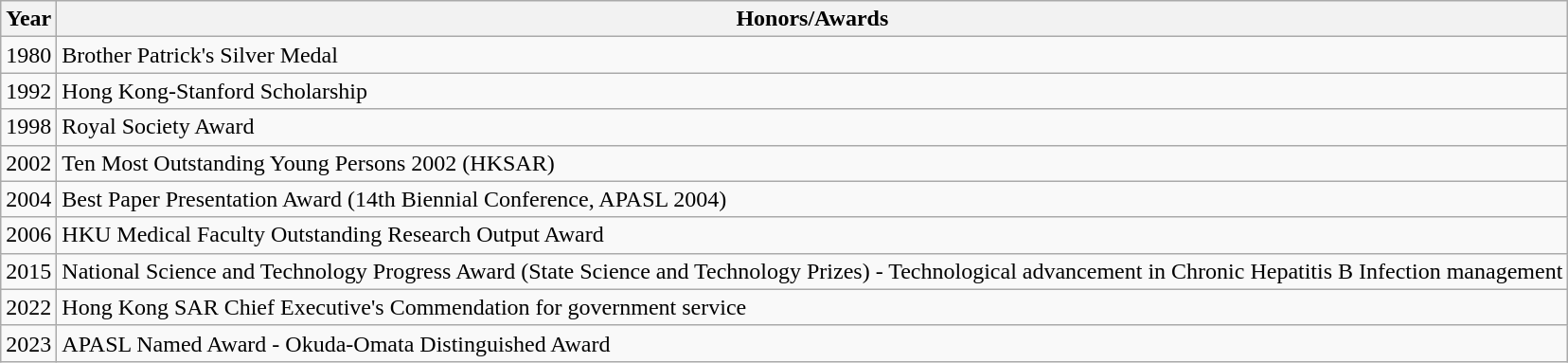<table class="wikitable">
<tr>
<th>Year</th>
<th>Honors/Awards</th>
</tr>
<tr>
<td>1980</td>
<td>Brother Patrick's Silver Medal</td>
</tr>
<tr>
<td>1992</td>
<td>Hong Kong-Stanford Scholarship</td>
</tr>
<tr>
<td>1998</td>
<td>Royal Society Award</td>
</tr>
<tr>
<td>2002</td>
<td>Ten Most Outstanding Young Persons 2002 (HKSAR)</td>
</tr>
<tr>
<td>2004</td>
<td>Best Paper Presentation Award (14th Biennial Conference, APASL 2004)</td>
</tr>
<tr>
<td>2006</td>
<td>HKU Medical Faculty Outstanding Research Output Award</td>
</tr>
<tr>
<td>2015</td>
<td>National Science and Technology Progress Award (State Science and Technology Prizes) - Technological advancement in Chronic Hepatitis B Infection management</td>
</tr>
<tr>
<td>2022</td>
<td>Hong Kong SAR Chief Executive's Commendation for government service</td>
</tr>
<tr>
<td>2023</td>
<td>APASL Named Award - Okuda-Omata Distinguished Award</td>
</tr>
</table>
